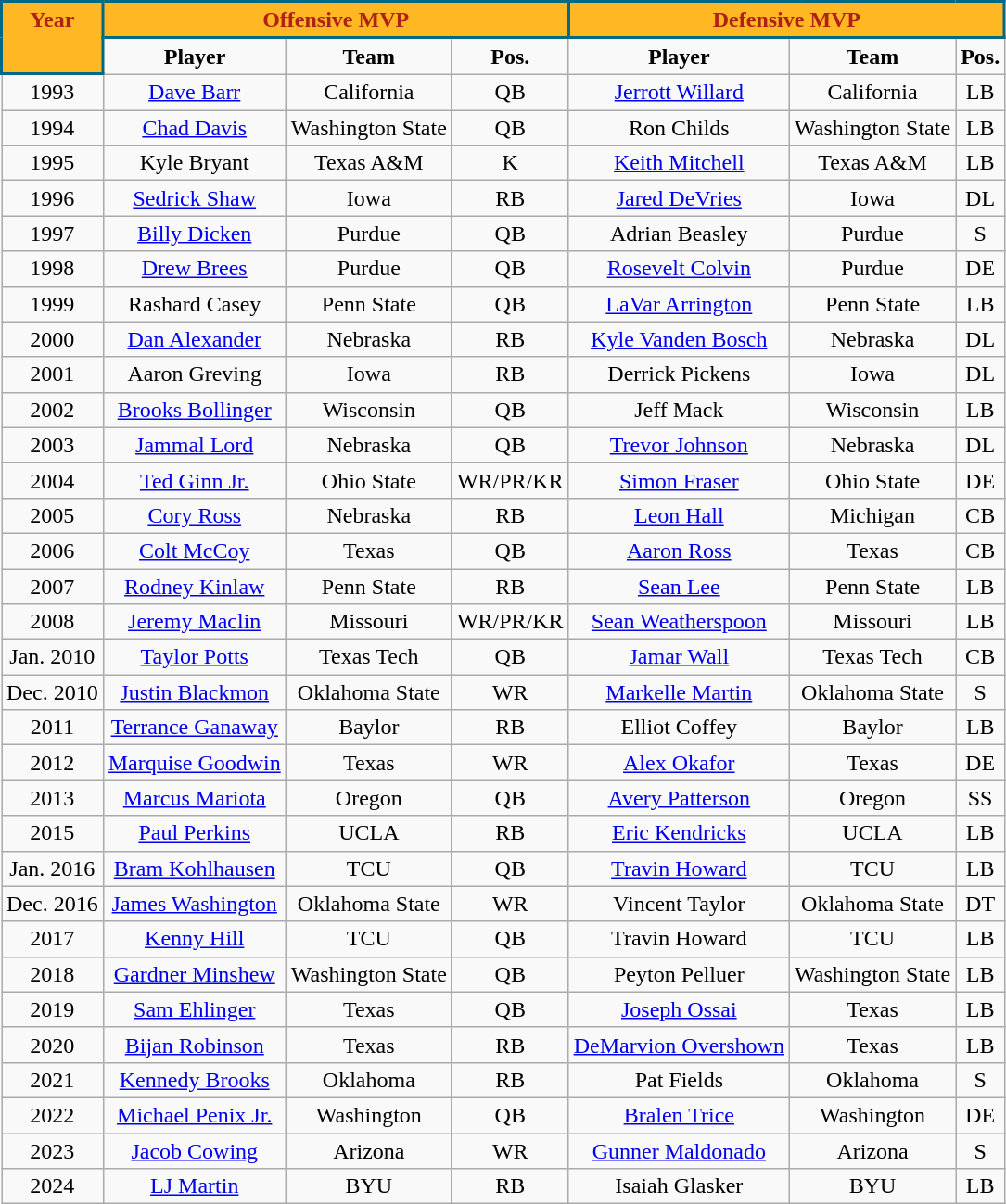<table class="wikitable" style="text-align:center">
<tr>
<th style="background:#FFB724; color:#AF2115; border: 2px solid #006986;" rowspan=2 valign="top">Year</th>
<th ! style="background:#FFB724; color:#AF2115; border: 2px solid #006986;" colspan=3 valign="Center">Offensive MVP</th>
<th ! style="background:#FFB724; color:#AF2115; border: 2px solid #006986;" colspan=3 valign="Center">Defensive MVP</th>
</tr>
<tr>
<td><strong>Player</strong></td>
<td><strong>Team</strong></td>
<td><strong>Pos.</strong></td>
<td><strong>Player</strong></td>
<td><strong>Team</strong></td>
<td><strong>Pos.</strong></td>
</tr>
<tr>
<td>1993</td>
<td><a href='#'>Dave Barr</a></td>
<td>California</td>
<td>QB</td>
<td><a href='#'>Jerrott Willard</a></td>
<td>California</td>
<td>LB</td>
</tr>
<tr>
<td>1994</td>
<td><a href='#'>Chad Davis</a></td>
<td>Washington State</td>
<td>QB</td>
<td>Ron Childs</td>
<td>Washington State</td>
<td>LB</td>
</tr>
<tr>
<td>1995</td>
<td>Kyle Bryant</td>
<td>Texas A&M</td>
<td>K</td>
<td><a href='#'>Keith Mitchell</a></td>
<td>Texas A&M</td>
<td>LB</td>
</tr>
<tr>
<td>1996</td>
<td><a href='#'>Sedrick Shaw</a></td>
<td>Iowa</td>
<td>RB</td>
<td><a href='#'>Jared DeVries</a></td>
<td>Iowa</td>
<td>DL</td>
</tr>
<tr>
<td>1997</td>
<td><a href='#'>Billy Dicken</a></td>
<td>Purdue</td>
<td>QB</td>
<td>Adrian Beasley</td>
<td>Purdue</td>
<td>S</td>
</tr>
<tr>
<td>1998</td>
<td><a href='#'>Drew Brees</a></td>
<td>Purdue</td>
<td>QB</td>
<td><a href='#'>Rosevelt Colvin</a></td>
<td>Purdue</td>
<td>DE</td>
</tr>
<tr>
<td>1999</td>
<td>Rashard Casey</td>
<td>Penn State</td>
<td>QB</td>
<td><a href='#'>LaVar Arrington</a></td>
<td>Penn State</td>
<td>LB</td>
</tr>
<tr>
<td>2000</td>
<td><a href='#'>Dan Alexander</a></td>
<td>Nebraska</td>
<td>RB</td>
<td><a href='#'>Kyle Vanden Bosch</a></td>
<td>Nebraska</td>
<td>DL</td>
</tr>
<tr>
<td>2001</td>
<td>Aaron Greving</td>
<td>Iowa</td>
<td>RB</td>
<td>Derrick Pickens</td>
<td>Iowa</td>
<td>DL</td>
</tr>
<tr>
<td>2002</td>
<td><a href='#'>Brooks Bollinger</a></td>
<td>Wisconsin</td>
<td>QB</td>
<td>Jeff Mack</td>
<td>Wisconsin</td>
<td>LB</td>
</tr>
<tr>
<td>2003</td>
<td><a href='#'>Jammal Lord</a></td>
<td>Nebraska</td>
<td>QB</td>
<td><a href='#'>Trevor Johnson</a></td>
<td>Nebraska</td>
<td>DL</td>
</tr>
<tr>
<td>2004</td>
<td><a href='#'>Ted Ginn Jr.</a></td>
<td>Ohio State</td>
<td>WR/PR/KR</td>
<td><a href='#'>Simon Fraser</a></td>
<td>Ohio State</td>
<td>DE</td>
</tr>
<tr>
<td>2005</td>
<td><a href='#'>Cory Ross</a></td>
<td>Nebraska</td>
<td>RB</td>
<td><a href='#'>Leon Hall</a></td>
<td>Michigan</td>
<td>CB</td>
</tr>
<tr>
<td>2006</td>
<td><a href='#'>Colt McCoy</a></td>
<td>Texas</td>
<td>QB</td>
<td><a href='#'>Aaron Ross</a></td>
<td>Texas</td>
<td>CB</td>
</tr>
<tr>
<td>2007</td>
<td><a href='#'>Rodney Kinlaw</a></td>
<td>Penn State</td>
<td>RB</td>
<td><a href='#'>Sean Lee</a></td>
<td>Penn State</td>
<td>LB</td>
</tr>
<tr>
<td>2008</td>
<td><a href='#'>Jeremy Maclin</a></td>
<td>Missouri</td>
<td>WR/PR/KR</td>
<td><a href='#'>Sean Weatherspoon</a></td>
<td>Missouri</td>
<td>LB</td>
</tr>
<tr>
<td>Jan. 2010</td>
<td><a href='#'>Taylor Potts</a></td>
<td>Texas Tech</td>
<td>QB</td>
<td><a href='#'>Jamar Wall</a></td>
<td>Texas Tech</td>
<td>CB</td>
</tr>
<tr>
<td>Dec. 2010</td>
<td><a href='#'>Justin Blackmon</a></td>
<td>Oklahoma State</td>
<td>WR</td>
<td><a href='#'>Markelle Martin</a></td>
<td>Oklahoma State</td>
<td>S</td>
</tr>
<tr>
<td>2011</td>
<td><a href='#'>Terrance Ganaway</a></td>
<td>Baylor</td>
<td>RB</td>
<td>Elliot Coffey</td>
<td>Baylor</td>
<td>LB</td>
</tr>
<tr>
<td>2012</td>
<td><a href='#'>Marquise Goodwin</a></td>
<td>Texas</td>
<td>WR</td>
<td><a href='#'>Alex Okafor</a></td>
<td>Texas</td>
<td>DE</td>
</tr>
<tr>
<td>2013</td>
<td><a href='#'>Marcus Mariota</a></td>
<td>Oregon</td>
<td>QB</td>
<td><a href='#'>Avery Patterson</a></td>
<td>Oregon</td>
<td>SS</td>
</tr>
<tr>
<td>2015</td>
<td><a href='#'>Paul Perkins</a></td>
<td>UCLA</td>
<td>RB</td>
<td><a href='#'>Eric Kendricks</a></td>
<td>UCLA</td>
<td>LB</td>
</tr>
<tr>
<td>Jan. 2016</td>
<td><a href='#'>Bram Kohlhausen</a></td>
<td>TCU</td>
<td>QB</td>
<td><a href='#'>Travin Howard</a></td>
<td>TCU</td>
<td>LB</td>
</tr>
<tr>
<td>Dec. 2016</td>
<td><a href='#'>James Washington</a></td>
<td>Oklahoma State</td>
<td>WR</td>
<td>Vincent Taylor</td>
<td>Oklahoma State</td>
<td>DT</td>
</tr>
<tr>
<td>2017</td>
<td><a href='#'>Kenny Hill</a></td>
<td>TCU</td>
<td>QB</td>
<td>Travin Howard</td>
<td>TCU</td>
<td>LB</td>
</tr>
<tr>
<td>2018</td>
<td><a href='#'>Gardner Minshew</a></td>
<td>Washington State</td>
<td>QB</td>
<td>Peyton Pelluer</td>
<td>Washington State</td>
<td>LB</td>
</tr>
<tr>
<td>2019</td>
<td><a href='#'>Sam Ehlinger</a></td>
<td>Texas</td>
<td>QB</td>
<td><a href='#'>Joseph Ossai</a></td>
<td>Texas</td>
<td>LB</td>
</tr>
<tr>
<td>2020</td>
<td><a href='#'>Bijan Robinson</a></td>
<td>Texas</td>
<td>RB</td>
<td><a href='#'>DeMarvion Overshown</a></td>
<td>Texas</td>
<td>LB</td>
</tr>
<tr>
<td>2021</td>
<td><a href='#'>Kennedy Brooks</a></td>
<td>Oklahoma</td>
<td>RB</td>
<td>Pat Fields</td>
<td>Oklahoma</td>
<td>S</td>
</tr>
<tr>
<td>2022</td>
<td><a href='#'>Michael Penix Jr.</a></td>
<td>Washington</td>
<td>QB</td>
<td><a href='#'>Bralen Trice</a></td>
<td>Washington</td>
<td>DE</td>
</tr>
<tr>
<td>2023</td>
<td><a href='#'>Jacob Cowing</a></td>
<td>Arizona</td>
<td>WR</td>
<td><a href='#'>Gunner Maldonado</a></td>
<td>Arizona</td>
<td>S</td>
</tr>
<tr>
<td>2024</td>
<td><a href='#'>LJ Martin</a></td>
<td>BYU</td>
<td>RB</td>
<td>Isaiah Glasker</td>
<td>BYU</td>
<td>LB</td>
</tr>
</table>
